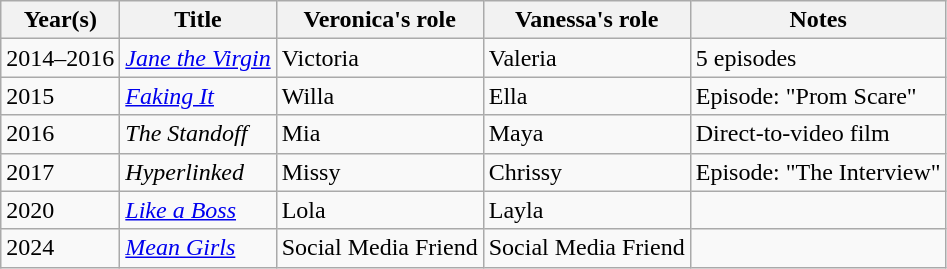<table class="wikitable">
<tr>
<th>Year(s)</th>
<th>Title</th>
<th>Veronica's role</th>
<th>Vanessa's role</th>
<th>Notes</th>
</tr>
<tr>
<td>2014–2016</td>
<td><em><a href='#'>Jane the Virgin</a></em></td>
<td>Victoria</td>
<td>Valeria</td>
<td>5 episodes</td>
</tr>
<tr>
<td>2015</td>
<td><em><a href='#'>Faking It</a></em></td>
<td>Willa</td>
<td>Ella</td>
<td>Episode: "Prom Scare"</td>
</tr>
<tr>
<td>2016</td>
<td><em>The Standoff</em></td>
<td>Mia</td>
<td>Maya</td>
<td>Direct-to-video film</td>
</tr>
<tr>
<td>2017</td>
<td><em>Hyperlinked</em></td>
<td>Missy</td>
<td>Chrissy</td>
<td>Episode: "The Interview"</td>
</tr>
<tr>
<td>2020</td>
<td><em><a href='#'>Like a Boss</a></em></td>
<td>Lola</td>
<td>Layla</td>
<td></td>
</tr>
<tr>
<td>2024</td>
<td><em><a href='#'>Mean Girls</a></em></td>
<td>Social Media Friend</td>
<td>Social Media Friend</td>
<td></td>
</tr>
</table>
